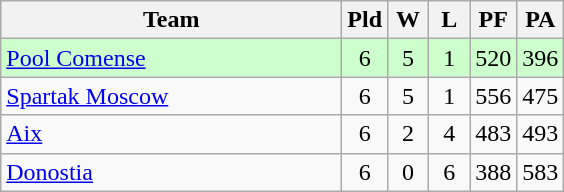<table class="wikitable" style="text-align:center">
<tr>
<th width=220>Team</th>
<th width=20>Pld</th>
<th width=20>W</th>
<th width=20>L</th>
<th width=20>PF</th>
<th width=20>PA</th>
</tr>
<tr bgcolor="#ccffcc">
<td align="left"> <a href='#'>Pool Comense</a></td>
<td>6</td>
<td>5</td>
<td>1</td>
<td>520</td>
<td>396</td>
</tr>
<tr>
<td align="left"> <a href='#'>Spartak Moscow</a></td>
<td>6</td>
<td>5</td>
<td>1</td>
<td>556</td>
<td>475</td>
</tr>
<tr>
<td align="left"> <a href='#'>Aix</a></td>
<td>6</td>
<td>2</td>
<td>4</td>
<td>483</td>
<td>493</td>
</tr>
<tr>
<td align="left"> <a href='#'>Donostia</a></td>
<td>6</td>
<td>0</td>
<td>6</td>
<td>388</td>
<td>583</td>
</tr>
</table>
